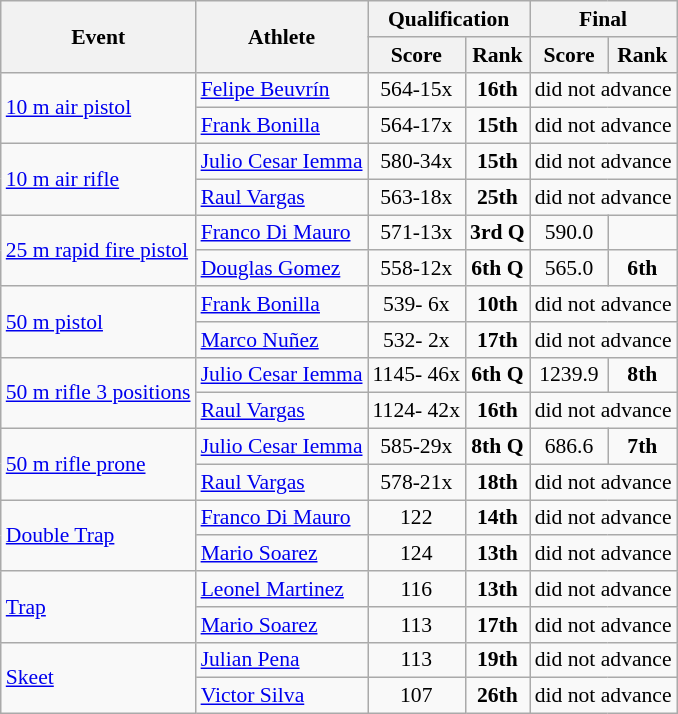<table class="wikitable" style="font-size:90%">
<tr>
<th rowspan="2">Event</th>
<th rowspan="2">Athlete</th>
<th colspan="2">Qualification</th>
<th colspan="2">Final</th>
</tr>
<tr>
<th>Score</th>
<th>Rank</th>
<th>Score</th>
<th>Rank</th>
</tr>
<tr>
<td rowspan=2><a href='#'>10 m air pistol</a></td>
<td><a href='#'>Felipe Beuvrín</a></td>
<td align=center>564-15x</td>
<td align=center><strong>16th</strong></td>
<td style="text-align:center;" colspan="2">did not advance</td>
</tr>
<tr>
<td><a href='#'>Frank Bonilla</a></td>
<td align=center>564-17x</td>
<td align=center><strong>15th</strong></td>
<td style="text-align:center;" colspan="2">did not advance</td>
</tr>
<tr>
<td rowspan=2><a href='#'>10 m air rifle</a></td>
<td><a href='#'>Julio Cesar Iemma</a></td>
<td align=center>580-34x</td>
<td align=center><strong>15th</strong></td>
<td style="text-align:center;" colspan="2">did not advance</td>
</tr>
<tr>
<td><a href='#'>Raul Vargas</a></td>
<td align=center>563-18x</td>
<td align=center><strong>25th</strong></td>
<td style="text-align:center;" colspan="2">did not advance</td>
</tr>
<tr>
<td rowspan=2><a href='#'>25 m rapid fire pistol</a></td>
<td><a href='#'>Franco Di Mauro</a></td>
<td align=center>571-13x</td>
<td align=center><strong>3rd Q</strong></td>
<td align=center>590.0</td>
<td align=center></td>
</tr>
<tr>
<td><a href='#'>Douglas Gomez</a></td>
<td align=center>558-12x</td>
<td align=center><strong>6th Q</strong></td>
<td align=center>565.0</td>
<td align=center><strong>6th</strong></td>
</tr>
<tr>
<td rowspan=2><a href='#'>50 m pistol</a></td>
<td><a href='#'>Frank Bonilla</a></td>
<td align=center>539- 6x</td>
<td align=center><strong>10th</strong></td>
<td style="text-align:center;" colspan="2">did not advance</td>
</tr>
<tr>
<td><a href='#'>Marco Nuñez</a></td>
<td align=center>532- 2x</td>
<td align=center><strong>17th</strong></td>
<td style="text-align:center;" colspan="2">did not advance</td>
</tr>
<tr>
<td rowspan=2><a href='#'>50 m rifle 3 positions</a></td>
<td><a href='#'>Julio Cesar Iemma</a></td>
<td align=center>1145- 46x</td>
<td align=center><strong>6th Q</strong></td>
<td align=center>1239.9</td>
<td align=center><strong>8th</strong></td>
</tr>
<tr>
<td><a href='#'>Raul Vargas</a></td>
<td align=center>1124- 42x</td>
<td align=center><strong>16th</strong></td>
<td style="text-align:center;" colspan="2">did not advance</td>
</tr>
<tr>
<td rowspan=2><a href='#'>50 m rifle prone</a></td>
<td><a href='#'>Julio Cesar Iemma</a></td>
<td align=center>585-29x</td>
<td align=center><strong>8th Q</strong></td>
<td align=center>686.6</td>
<td align=center><strong>7th</strong></td>
</tr>
<tr>
<td><a href='#'>Raul Vargas</a></td>
<td align=center>578-21x</td>
<td align=center><strong>18th</strong></td>
<td style="text-align:center;" colspan="2">did not advance</td>
</tr>
<tr>
<td rowspan=2><a href='#'>Double Trap</a></td>
<td><a href='#'>Franco Di Mauro</a></td>
<td align=center>122</td>
<td align=center><strong>14th</strong></td>
<td style="text-align:center;" colspan="2">did not advance</td>
</tr>
<tr>
<td><a href='#'>Mario Soarez</a></td>
<td align=center>124</td>
<td align=center><strong>13th</strong></td>
<td style="text-align:center;" colspan="2">did not advance</td>
</tr>
<tr>
<td rowspan=2><a href='#'>Trap</a></td>
<td><a href='#'>Leonel Martinez</a></td>
<td align=center>116</td>
<td align=center><strong>13th</strong></td>
<td style="text-align:center;" colspan="2">did not advance</td>
</tr>
<tr>
<td><a href='#'>Mario Soarez</a></td>
<td align=center>113</td>
<td align=center><strong>17th</strong></td>
<td style="text-align:center;" colspan="2">did not advance</td>
</tr>
<tr>
<td rowspan=2><a href='#'>Skeet</a></td>
<td><a href='#'>Julian Pena</a></td>
<td align=center>113</td>
<td align=center><strong>19th</strong></td>
<td style="text-align:center;" colspan="2">did not advance</td>
</tr>
<tr>
<td><a href='#'>Victor Silva</a></td>
<td align=center>107</td>
<td align=center><strong>26th</strong></td>
<td style="text-align:center;" colspan="2">did not advance</td>
</tr>
</table>
